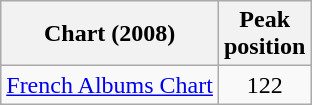<table class="wikitable">
<tr>
<th>Chart (2008)</th>
<th>Peak<br>position</th>
</tr>
<tr>
<td style="text-align: left"><a href='#'>French Albums Chart</a></td>
<td style="text-align: center">122</td>
</tr>
</table>
